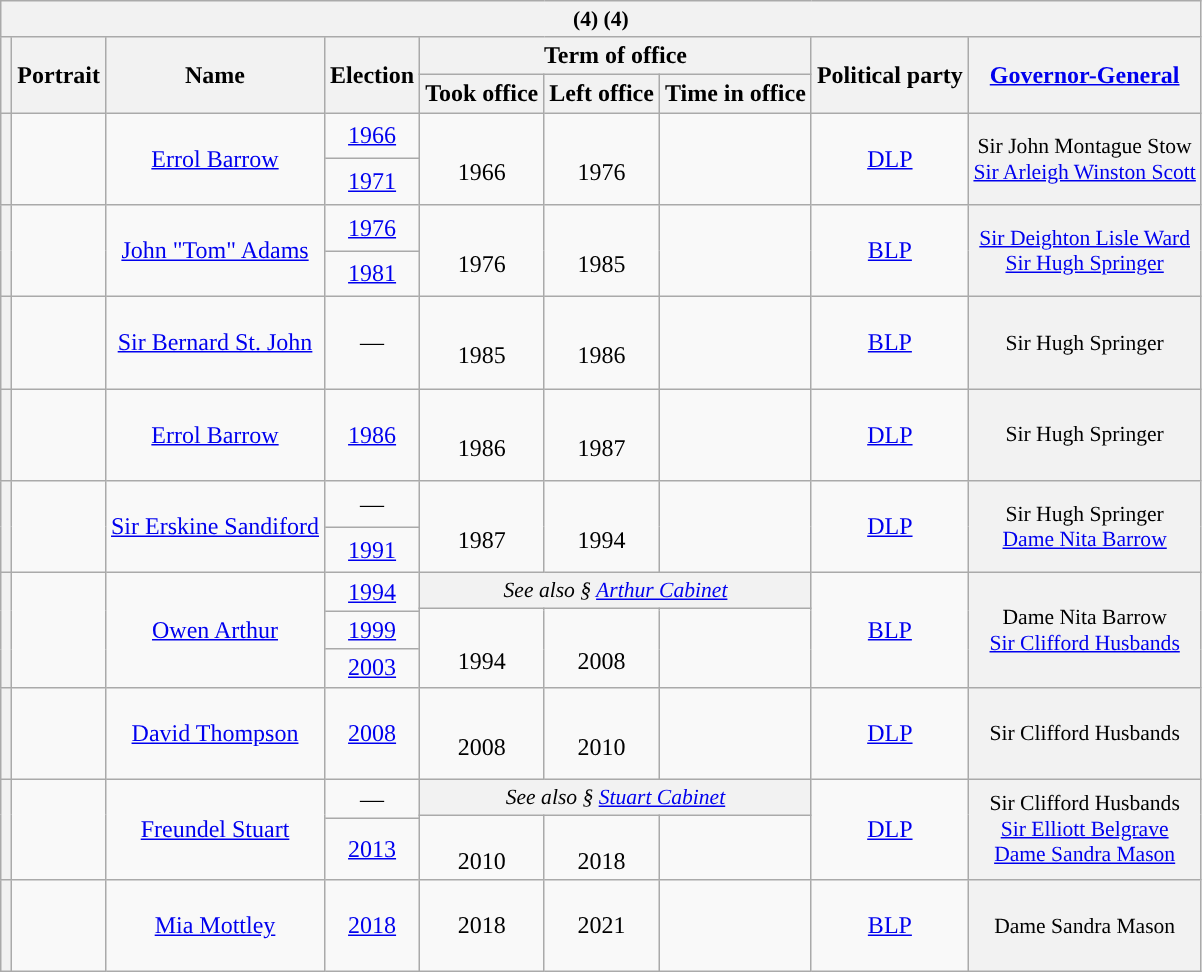<table class="wikitable" style="text-align:center">
<tr>
<th colspan="9" style="background:#f2f2f2; font-size:90%; align=center"> (4) (4)</th>
</tr>
<tr>
<th rowspan="2"></th>
<th rowspan="2">Portrait</th>
<th rowspan="2">Name<br></th>
<th rowspan="2">Election</th>
<th colspan="3">Term of office</th>
<th rowspan="2">Political party</th>
<th rowspan="2"><a href='#'>Governor-General</a></th>
</tr>
<tr>
<th>Took office</th>
<th>Left office</th>
<th>Time in office</th>
</tr>
<tr>
<th rowspan="2" style="background:"></th>
<td rowspan="2"></td>
<td rowspan="2"><br><a href='#'>Errol Barrow</a><br> <br></td>
<td><a href='#'>1966</a></td>
<td rowspan="2"><br>1966</td>
<td rowspan="2"><br>1976</td>
<td rowspan="2"></td>
<td rowspan="2"><a href='#'>DLP</a></td>
<th rowspan="2" style="font-size:90%; font-weight:normal; line-height:normal; text-align:center">Sir John Montague Stow<br><a href='#'>Sir Arleigh Winston Scott</a></th>
</tr>
<tr>
<td><a href='#'>1971</a></td>
</tr>
<tr>
<th rowspan="2" style="background:"></th>
<td rowspan="2"></td>
<td rowspan="2"><br><a href='#'>John "Tom" Adams</a><br><br></td>
<td><a href='#'>1976</a></td>
<td rowspan="2"><br>1976</td>
<td rowspan="2"><br>1985</td>
<td rowspan="2"></td>
<td rowspan="2"><a href='#'>BLP</a></td>
<th rowspan="2" style="font-size:90%; font-weight:normal; line-height:normal; text-align:center"><a href='#'>Sir Deighton Lisle Ward</a><br><a href='#'>Sir Hugh Springer</a></th>
</tr>
<tr>
<td><a href='#'>1981</a></td>
</tr>
<tr>
<th style="background:"></th>
<td></td>
<td><br><a href='#'>Sir Bernard St. John</a><br><br></td>
<td>—</td>
<td><br>1985</td>
<td><br>1986</td>
<td></td>
<td><a href='#'>BLP</a></td>
<th style="font-size:90%; font-weight:normal; line-height:normal; text-align:center">Sir Hugh Springer</th>
</tr>
<tr>
<th style="background:"></th>
<td></td>
<td><br><a href='#'>Errol Barrow</a><br> <br></td>
<td><a href='#'>1986</a></td>
<td><br>1986</td>
<td><br>1987</td>
<td></td>
<td><a href='#'>DLP</a></td>
<th style="font-size:90%; font-weight:normal; line-height:normal; text-align:center">Sir Hugh Springer</th>
</tr>
<tr>
<th rowspan="2" style="background:"></th>
<td rowspan="2"></td>
<td rowspan="2"><br><a href='#'>Sir Erskine Sandiford</a><br> <br></td>
<td>—</td>
<td rowspan="2"><br>1987</td>
<td rowspan="2"><br>1994</td>
<td rowspan="2"></td>
<td rowspan="2"><a href='#'>DLP</a></td>
<th rowspan="2" style="font-size:90%; font-weight:normal; line-height:normal; text-align:center">Sir Hugh Springer<br><a href='#'>Dame Nita Barrow</a></th>
</tr>
<tr>
<td><a href='#'>1991</a></td>
</tr>
<tr>
<th rowspan="4" style="background:"></th>
<td rowspan="4"></td>
<td rowspan="4"><br><a href='#'>Owen Arthur</a><br><br></td>
<td rowspan="2"><a href='#'>1994</a></td>
<td colspan="3" class="nowrap" style="background-color:#f2f2f2; font-style:italic; font-size:90%">See also § <a href='#'>Arthur Cabinet</a></td>
<td rowspan="4"><a href='#'>BLP</a></td>
<th rowspan="4" style="font-size:90%; font-weight:normal; line-height:normal; text-align:center">Dame Nita Barrow<br><a href='#'>Sir Clifford Husbands</a></th>
</tr>
<tr>
<td rowspan="3"><br>1994</td>
<td rowspan="3"><br>2008</td>
<td rowspan="3"></td>
</tr>
<tr>
<td><a href='#'>1999</a></td>
</tr>
<tr>
<td><a href='#'>2003</a></td>
</tr>
<tr>
<th style="background:"></th>
<td></td>
<td><br><a href='#'>David Thompson</a><br><br></td>
<td><a href='#'>2008</a></td>
<td><br>2008</td>
<td><br>2010</td>
<td></td>
<td><a href='#'>DLP</a></td>
<th style="font-size:90%; font-weight:normal; line-height:normal; text-align:center">Sir Clifford Husbands</th>
</tr>
<tr>
<th rowspan="3" style="background:"></th>
<td rowspan="3"></td>
<td rowspan="3"><br><a href='#'>Freundel Stuart</a><br>  <br></td>
<td rowspan="2">—</td>
<td colspan="3" class="nowrap" style="background-color:#f2f2f2; font-style:italic; font-size:90%">See also § <a href='#'>Stuart Cabinet</a></td>
<td rowspan="3"><a href='#'>DLP</a></td>
<th rowspan="3" style="font-size:90%; font-weight:normal; line-height:normal; text-align:center">Sir Clifford Husbands<br><a href='#'>Sir Elliott Belgrave</a><br><a href='#'>Dame Sandra Mason</a></th>
</tr>
<tr>
<td rowspan="2"><br>2010</td>
<td rowspan="2"><br>2018</td>
<td rowspan="2"></td>
</tr>
<tr>
<td><a href='#'>2013</a></td>
</tr>
<tr>
<th rowspan="2" style="background:"></th>
<td></td>
<td><br><a href='#'>Mia Mottley</a><br><br></td>
<td><a href='#'>2018</a></td>
<td> 2018</td>
<td> 2021</td>
<td></td>
<td><a href='#'>BLP</a></td>
<th style="font-size:90%; font-weight:normal; line-height:normal; text-align:center">Dame Sandra Mason</th>
</tr>
</table>
